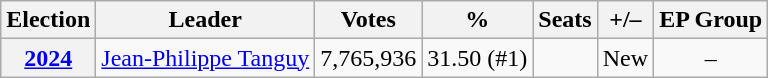<table class="wikitable" style="text-align:center;">
<tr>
<th>Election</th>
<th>Leader</th>
<th>Votes</th>
<th>%</th>
<th>Seats</th>
<th>+/–</th>
<th>EP Group</th>
</tr>
<tr>
<th><a href='#'>2024</a></th>
<td><a href='#'>Jean-Philippe Tanguy</a></td>
<td>7,765,936</td>
<td>31.50 (#1)</td>
<td></td>
<td>New</td>
<td>–</td>
</tr>
</table>
